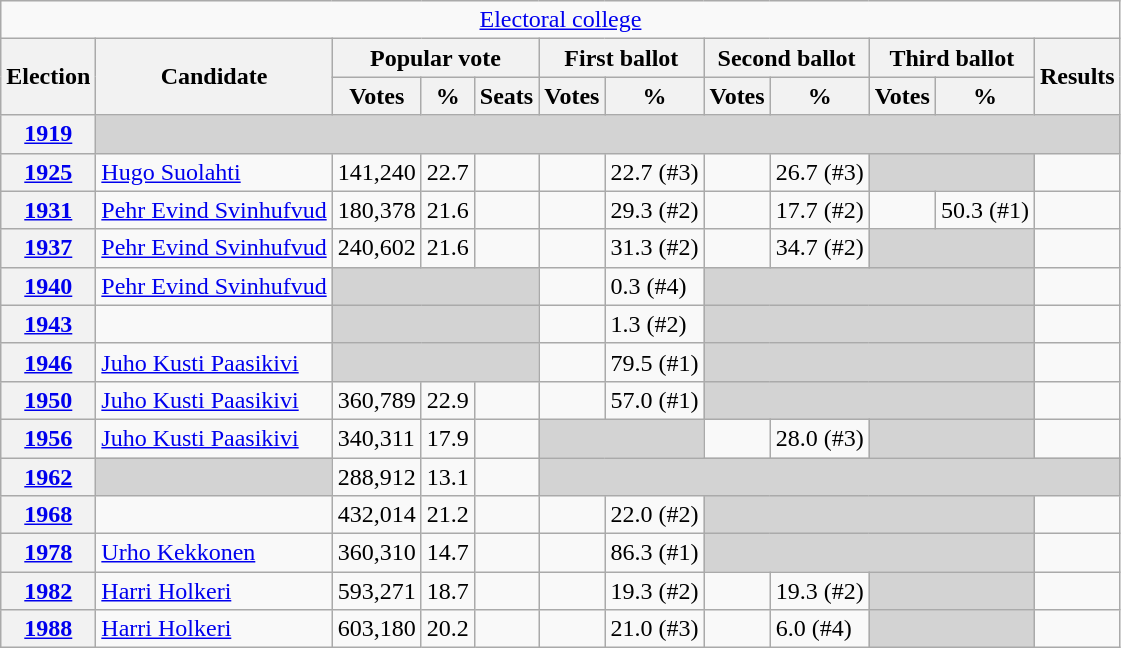<table class="wikitable"  style="text-align:left;">
<tr>
<td colspan="16" style="text-align: center;"><a href='#'>Electoral college</a></td>
</tr>
<tr>
<th rowspan=2>Election</th>
<th rowspan=2>Candidate</th>
<th colspan=3>Popular vote</th>
<th colspan=2>First ballot</th>
<th colspan=2>Second ballot</th>
<th colspan=2>Third ballot</th>
<th rowspan=2>Results</th>
</tr>
<tr>
<th>Votes</th>
<th>%</th>
<th>Seats</th>
<th>Votes</th>
<th>%</th>
<th>Votes</th>
<th>%</th>
<th>Votes</th>
<th>%</th>
</tr>
<tr>
<th><a href='#'>1919</a></th>
<td colspan=15 bgcolor="lightgrey"></td>
</tr>
<tr>
<th><a href='#'>1925</a></th>
<td><a href='#'>Hugo Suolahti</a></td>
<td>141,240</td>
<td>22.7</td>
<td></td>
<td></td>
<td>22.7 (#3)</td>
<td></td>
<td>26.7 (#3)</td>
<td colspan=2 bgcolor="lightgrey"></td>
<td></td>
</tr>
<tr>
<th><a href='#'>1931</a></th>
<td><a href='#'>Pehr Evind Svinhufvud</a></td>
<td>180,378</td>
<td>21.6</td>
<td></td>
<td></td>
<td>29.3 (#2)</td>
<td></td>
<td>17.7 (#2)</td>
<td></td>
<td>50.3 (#1)</td>
<td></td>
</tr>
<tr>
<th><a href='#'>1937</a></th>
<td><a href='#'>Pehr Evind Svinhufvud</a></td>
<td>240,602</td>
<td>21.6</td>
<td></td>
<td></td>
<td>31.3 (#2)</td>
<td></td>
<td>34.7 (#2)</td>
<td colspan=2 bgcolor="lightgrey"></td>
<td></td>
</tr>
<tr>
<th><a href='#'>1940</a></th>
<td><a href='#'>Pehr Evind Svinhufvud</a></td>
<td colspan=3 bgcolor="lightgrey"></td>
<td></td>
<td>0.3 (#4)</td>
<td colspan=4 bgcolor="lightgrey"></td>
<td></td>
</tr>
<tr>
<th><a href='#'>1943</a></th>
<td></td>
<td colspan=3 bgcolor="lightgrey"></td>
<td></td>
<td>1.3 (#2)</td>
<td colspan=4 bgcolor="lightgrey"></td>
<td></td>
</tr>
<tr>
<th><a href='#'>1946</a></th>
<td><a href='#'>Juho Kusti Paasikivi</a></td>
<td colspan=3 bgcolor="lightgrey"></td>
<td></td>
<td>79.5 (#1)</td>
<td colspan=4 bgcolor="lightgrey"></td>
<td></td>
</tr>
<tr>
<th><a href='#'>1950</a></th>
<td><a href='#'>Juho Kusti Paasikivi</a></td>
<td>360,789</td>
<td>22.9</td>
<td></td>
<td></td>
<td>57.0 (#1)</td>
<td colspan=4 bgcolor="lightgrey"></td>
<td></td>
</tr>
<tr>
<th><a href='#'>1956</a></th>
<td><a href='#'>Juho Kusti Paasikivi</a></td>
<td>340,311</td>
<td>17.9</td>
<td></td>
<td colspan=2 bgcolor="lightgrey"></td>
<td></td>
<td>28.0 (#3)</td>
<td colspan=2 bgcolor="lightgrey"></td>
<td></td>
</tr>
<tr>
<th><a href='#'>1962</a></th>
<td bgcolor="lightgrey"></td>
<td>288,912</td>
<td>13.1</td>
<td></td>
<td colspan="7" bgcolor="lightgrey"></td>
</tr>
<tr>
<th><a href='#'>1968</a></th>
<td></td>
<td>432,014</td>
<td>21.2</td>
<td></td>
<td></td>
<td>22.0 (#2)</td>
<td colspan="4" bgcolor="lightgrey"></td>
<td></td>
</tr>
<tr>
<th><a href='#'>1978</a></th>
<td><a href='#'>Urho Kekkonen</a></td>
<td>360,310</td>
<td>14.7</td>
<td></td>
<td></td>
<td>86.3 (#1)</td>
<td colspan="4" bgcolor="lightgrey"></td>
<td></td>
</tr>
<tr>
<th><a href='#'>1982</a></th>
<td><a href='#'>Harri Holkeri</a></td>
<td>593,271</td>
<td>18.7</td>
<td></td>
<td></td>
<td>19.3 (#2)</td>
<td></td>
<td>19.3 (#2)</td>
<td colspan="2" bgcolor="lightgrey"></td>
<td></td>
</tr>
<tr>
<th><a href='#'>1988</a></th>
<td><a href='#'>Harri Holkeri</a></td>
<td>603,180</td>
<td>20.2</td>
<td></td>
<td></td>
<td>21.0 (#3)</td>
<td></td>
<td>6.0 (#4)</td>
<td colspan="2" bgcolor="lightgrey"></td>
<td></td>
</tr>
</table>
